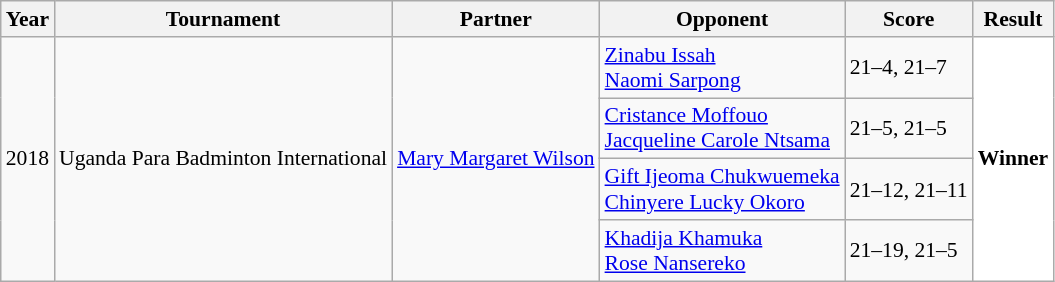<table class="sortable wikitable" style="font-size: 90%;">
<tr>
<th>Year</th>
<th>Tournament</th>
<th>Partner</th>
<th>Opponent</th>
<th>Score</th>
<th>Result</th>
</tr>
<tr>
<td rowspan="4" align="center">2018</td>
<td rowspan="4" align="left">Uganda Para Badminton International</td>
<td rowspan="4"> <a href='#'>Mary Margaret Wilson</a></td>
<td align="left"> <a href='#'>Zinabu Issah</a><br> <a href='#'>Naomi Sarpong</a></td>
<td align="left">21–4, 21–7</td>
<td rowspan="4" style="text-align:left; background:white"> <strong>Winner</strong></td>
</tr>
<tr>
<td align="left"> <a href='#'>Cristance Moffouo</a><br> <a href='#'>Jacqueline Carole Ntsama</a></td>
<td align="left">21–5, 21–5</td>
</tr>
<tr>
<td align="left"> <a href='#'>Gift Ijeoma Chukwuemeka</a><br> <a href='#'>Chinyere Lucky Okoro</a></td>
<td align="left">21–12, 21–11</td>
</tr>
<tr>
<td align="left"> <a href='#'>Khadija Khamuka</a><br> <a href='#'>Rose Nansereko</a></td>
<td align="left">21–19, 21–5</td>
</tr>
</table>
